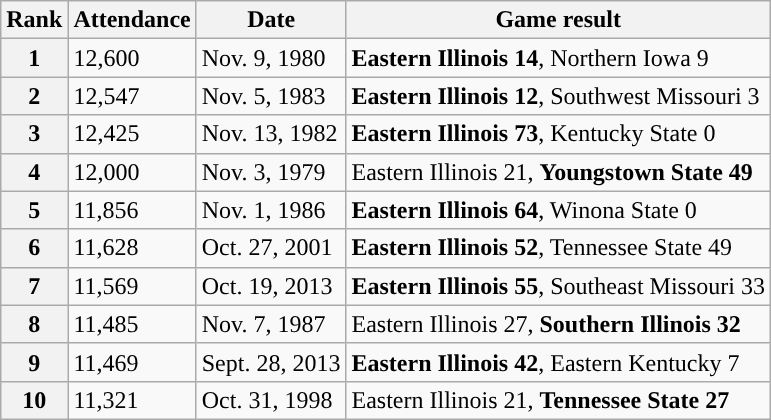<table class="wikitable">
<tr>
<th>Rank</th>
<th>Attendance</th>
<th>Date</th>
<th>Game result</th>
</tr>
<tr>
<th>1</th>
<td>12,600</td>
<td>Nov. 9, 1980</td>
<td><strong>Eastern Illinois 14</strong>, Northern Iowa 9</td>
</tr>
<tr>
<th>2</th>
<td>12,547</td>
<td>Nov. 5, 1983</td>
<td><strong>Eastern Illinois 12</strong>, Southwest Missouri 3</td>
</tr>
<tr>
<th>3</th>
<td>12,425</td>
<td>Nov. 13, 1982</td>
<td><strong>Eastern Illinois 73</strong>, Kentucky State 0</td>
</tr>
<tr>
<th>4</th>
<td>12,000</td>
<td>Nov. 3, 1979</td>
<td>Eastern Illinois 21, <strong>Youngstown State 49</strong></td>
</tr>
<tr>
<th>5</th>
<td>11,856</td>
<td>Nov. 1, 1986</td>
<td><strong>Eastern Illinois 64</strong>, Winona State 0</td>
</tr>
<tr>
<th>6</th>
<td>11,628</td>
<td>Oct. 27, 2001</td>
<td><strong>Eastern Illinois 52</strong>, Tennessee State 49</td>
</tr>
<tr>
<th>7</th>
<td>11,569</td>
<td>Oct. 19, 2013</td>
<td><strong>Eastern Illinois 55</strong>, Southeast Missouri 33</td>
</tr>
<tr>
<th>8</th>
<td>11,485</td>
<td>Nov. 7, 1987</td>
<td>Eastern Illinois 27, <strong>Southern Illinois 32</strong></td>
</tr>
<tr>
<th>9</th>
<td>11,469</td>
<td>Sept. 28, 2013</td>
<td><strong>Eastern Illinois 42</strong>, Eastern Kentucky 7</td>
</tr>
<tr>
<th>10</th>
<td>11,321</td>
<td>Oct. 31, 1998</td>
<td>Eastern Illinois 21, <strong>Tennessee State 27</strong></td>
</tr>
</table>
